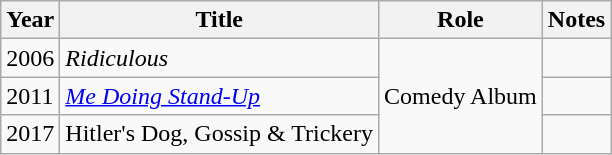<table class="wikitable sortable">
<tr>
<th>Year</th>
<th>Title</th>
<th>Role</th>
<th class="unsortable">Notes</th>
</tr>
<tr>
<td>2006</td>
<td><em>Ridiculous</em></td>
<td rowspan="3">Comedy Album</td>
<td></td>
</tr>
<tr>
<td>2011</td>
<td><em><a href='#'>Me Doing Stand-Up</a></em></td>
<td></td>
</tr>
<tr>
<td>2017</td>
<td>Hitler's Dog, Gossip & Trickery</td>
<td></td>
</tr>
</table>
